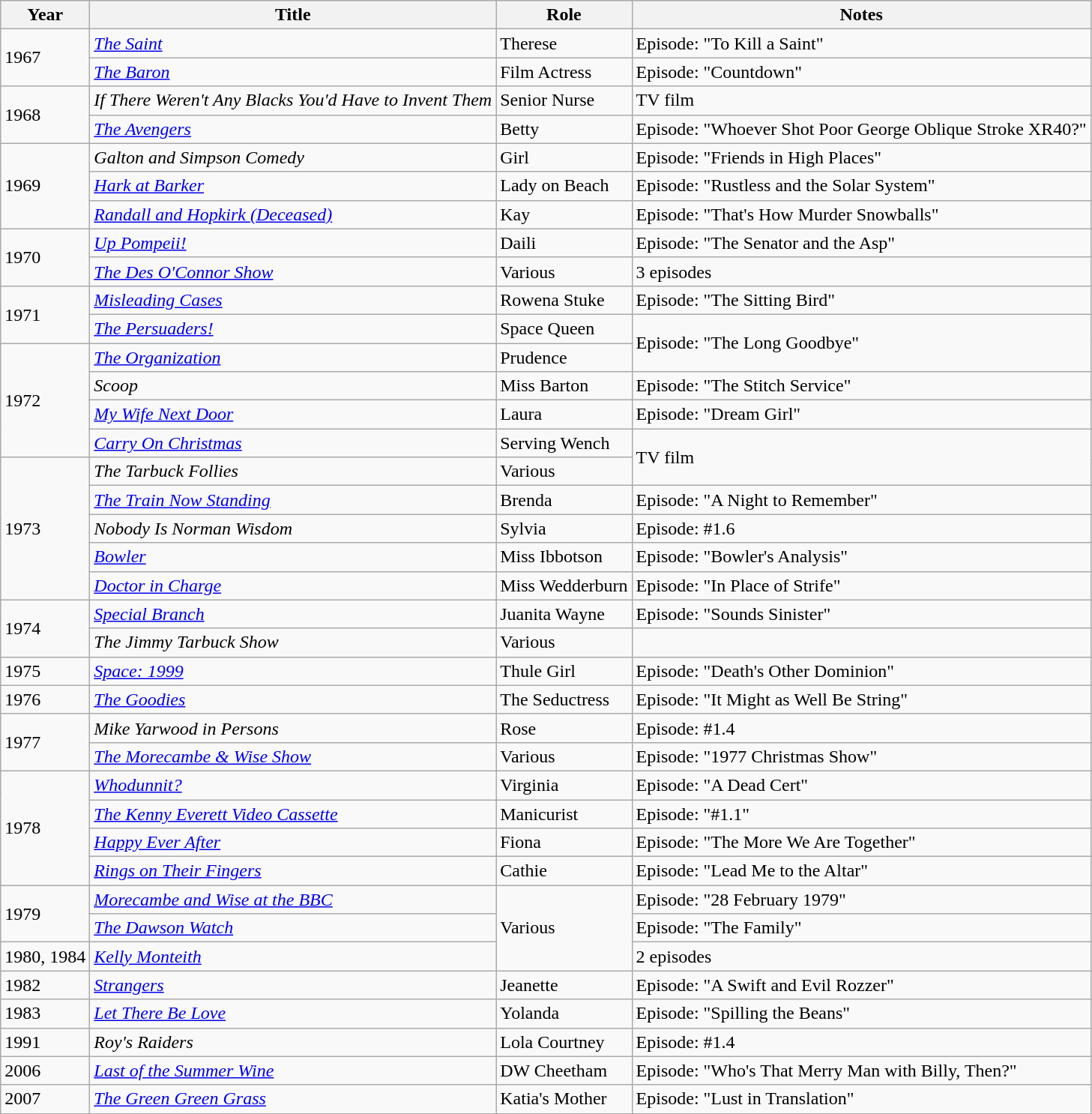<table class="wikitable sortable">
<tr>
<th>Year</th>
<th>Title</th>
<th>Role</th>
<th>Notes</th>
</tr>
<tr>
<td rowspan="2">1967</td>
<td><em><a href='#'>The Saint</a></em></td>
<td>Therese</td>
<td>Episode: "To Kill a Saint"</td>
</tr>
<tr>
<td><em><a href='#'>The Baron</a></em></td>
<td>Film Actress</td>
<td>Episode: "Countdown"</td>
</tr>
<tr>
<td rowspan="2">1968</td>
<td><em>If There Weren't Any Blacks You'd Have to Invent Them</em></td>
<td>Senior Nurse</td>
<td>TV film</td>
</tr>
<tr>
<td><em><a href='#'>The Avengers</a></em></td>
<td>Betty</td>
<td>Episode: "Whoever Shot Poor George Oblique Stroke XR40?"</td>
</tr>
<tr>
<td rowspan="3">1969</td>
<td><em>Galton and Simpson Comedy</em></td>
<td>Girl</td>
<td>Episode: "Friends in High Places"</td>
</tr>
<tr>
<td><em><a href='#'>Hark at Barker</a></em></td>
<td>Lady on Beach</td>
<td>Episode: "Rustless and the Solar System"</td>
</tr>
<tr>
<td><em><a href='#'>Randall and Hopkirk (Deceased)</a></em></td>
<td>Kay</td>
<td>Episode: "That's How Murder Snowballs"</td>
</tr>
<tr>
<td rowspan="2">1970</td>
<td><em><a href='#'>Up Pompeii!</a></em></td>
<td>Daili</td>
<td>Episode: "The Senator and the Asp"</td>
</tr>
<tr>
<td><em><a href='#'>The Des O'Connor Show</a></em></td>
<td>Various</td>
<td>3 episodes</td>
</tr>
<tr>
<td rowspan="2">1971</td>
<td><em><a href='#'>Misleading Cases</a></em></td>
<td>Rowena Stuke</td>
<td>Episode: "The Sitting Bird"</td>
</tr>
<tr>
<td><em><a href='#'>The Persuaders!</a></em></td>
<td>Space Queen</td>
<td rowspan="2">Episode: "The Long Goodbye"</td>
</tr>
<tr>
<td rowspan="4">1972</td>
<td><em><a href='#'>The Organization</a></em></td>
<td>Prudence</td>
</tr>
<tr>
<td><em>Scoop</em></td>
<td>Miss Barton</td>
<td>Episode: "The Stitch Service"</td>
</tr>
<tr>
<td><em><a href='#'>My Wife Next Door</a></em></td>
<td>Laura</td>
<td>Episode: "Dream Girl"</td>
</tr>
<tr>
<td><em><a href='#'>Carry On Christmas</a></em></td>
<td>Serving Wench</td>
<td rowspan="2">TV film</td>
</tr>
<tr>
<td rowspan="5">1973</td>
<td><em>The Tarbuck Follies</em></td>
<td>Various</td>
</tr>
<tr>
<td><em><a href='#'>The Train Now Standing</a></em></td>
<td>Brenda</td>
<td>Episode: "A Night to Remember"</td>
</tr>
<tr>
<td><em>Nobody Is Norman Wisdom</em></td>
<td>Sylvia</td>
<td>Episode: #1.6</td>
</tr>
<tr>
<td><em><a href='#'>Bowler</a></em></td>
<td>Miss Ibbotson</td>
<td>Episode: "Bowler's Analysis"</td>
</tr>
<tr>
<td><em><a href='#'>Doctor in Charge</a></em></td>
<td>Miss Wedderburn</td>
<td>Episode: "In Place of Strife"</td>
</tr>
<tr>
<td rowspan="2">1974</td>
<td><em><a href='#'>Special Branch</a></em></td>
<td>Juanita Wayne</td>
<td>Episode: "Sounds Sinister"</td>
</tr>
<tr>
<td><em>The Jimmy Tarbuck Show</em></td>
<td>Various</td>
<td></td>
</tr>
<tr>
<td>1975</td>
<td><em><a href='#'>Space: 1999</a></em></td>
<td>Thule Girl</td>
<td>Episode: "Death's Other Dominion"</td>
</tr>
<tr>
<td>1976</td>
<td><em><a href='#'>The Goodies</a></em></td>
<td>The Seductress</td>
<td>Episode: "It Might as Well Be String"</td>
</tr>
<tr>
<td rowspan="2">1977</td>
<td><em>Mike Yarwood in Persons</em></td>
<td>Rose</td>
<td>Episode: #1.4</td>
</tr>
<tr>
<td><em><a href='#'>The Morecambe & Wise Show</a></em></td>
<td>Various</td>
<td>Episode: "1977 Christmas Show"</td>
</tr>
<tr>
<td rowspan="4">1978</td>
<td><em><a href='#'>Whodunnit?</a></em></td>
<td>Virginia</td>
<td>Episode: "A Dead Cert"</td>
</tr>
<tr>
<td><em><a href='#'>The Kenny Everett Video Cassette</a></em></td>
<td>Manicurist</td>
<td>Episode: "#1.1"</td>
</tr>
<tr>
<td><em><a href='#'>Happy Ever After</a></em></td>
<td>Fiona</td>
<td>Episode: "The More We Are Together"</td>
</tr>
<tr>
<td><em><a href='#'>Rings on Their Fingers</a></em></td>
<td>Cathie</td>
<td>Episode: "Lead Me to the Altar"</td>
</tr>
<tr>
<td rowspan="2">1979</td>
<td><em><a href='#'>Morecambe and Wise at the BBC</a></em></td>
<td rowspan="3">Various</td>
<td>Episode: "28 February 1979"</td>
</tr>
<tr>
<td><em><a href='#'>The Dawson Watch</a></em></td>
<td>Episode: "The Family"</td>
</tr>
<tr>
<td>1980, 1984</td>
<td><em><a href='#'>Kelly Monteith</a></em></td>
<td>2 episodes</td>
</tr>
<tr>
<td>1982</td>
<td><em><a href='#'>Strangers</a></em></td>
<td>Jeanette</td>
<td>Episode: "A Swift and Evil Rozzer"</td>
</tr>
<tr>
<td>1983</td>
<td><em><a href='#'>Let There Be Love</a></em></td>
<td>Yolanda</td>
<td>Episode: "Spilling the Beans"</td>
</tr>
<tr>
<td>1991</td>
<td><em>Roy's Raiders</em></td>
<td>Lola Courtney</td>
<td>Episode: #1.4</td>
</tr>
<tr>
<td>2006</td>
<td><em><a href='#'>Last of the Summer Wine</a></em></td>
<td>DW Cheetham</td>
<td>Episode: "Who's That Merry Man with Billy, Then?"</td>
</tr>
<tr>
<td>2007</td>
<td><em><a href='#'>The Green Green Grass</a></em></td>
<td>Katia's Mother</td>
<td>Episode: "Lust in Translation"</td>
</tr>
</table>
